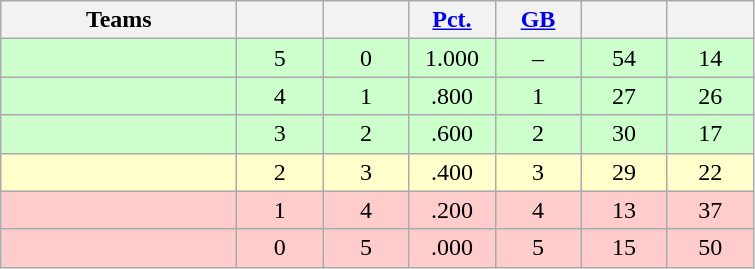<table class="wikitable" style="text-align:center;">
<tr>
<th width=150px>Teams</th>
<th width=50px></th>
<th width=50px></th>
<th width=50px><a href='#'>Pct.</a></th>
<th width=50px><a href='#'>GB</a></th>
<th width=50px></th>
<th width=50px></th>
</tr>
<tr style="background-color:#cfc">
<td align=left></td>
<td>5</td>
<td>0</td>
<td>1.000</td>
<td>–</td>
<td>54</td>
<td>14</td>
</tr>
<tr style="background-color:#cfc">
<td align=left></td>
<td>4</td>
<td>1</td>
<td>.800</td>
<td>1</td>
<td>27</td>
<td>26</td>
</tr>
<tr style="background-color:#cfc">
<td align=left></td>
<td>3</td>
<td>2</td>
<td>.600</td>
<td>2</td>
<td>30</td>
<td>17</td>
</tr>
<tr style="background-color:#ffc">
<td align=left></td>
<td>2</td>
<td>3</td>
<td>.400</td>
<td>3</td>
<td>29</td>
<td>22</td>
</tr>
<tr style="background-color:#fcc">
<td align=left></td>
<td>1</td>
<td>4</td>
<td>.200</td>
<td>4</td>
<td>13</td>
<td>37</td>
</tr>
<tr style="background-color:#fcc">
<td align=left></td>
<td>0</td>
<td>5</td>
<td>.000</td>
<td>5</td>
<td>15</td>
<td>50</td>
</tr>
</table>
